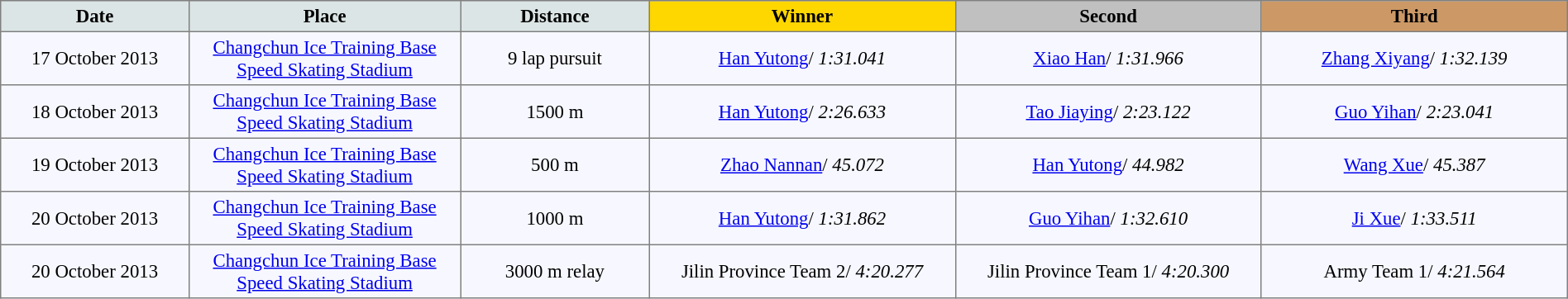<table bgcolor="#f7f8ff" cellpadding="3" cellspacing="0" border="1" style="font-size: 95%; border: gray solid 1px; border-collapse: collapse;">
<tr bgcolor="#CCCCCC">
<td align="center" bgcolor="#DCE5E5" width="150"><strong>Date</strong></td>
<td align="center" bgcolor="#DCE5E5" width="220"><strong>Place</strong></td>
<td align="center" bgcolor="#DCE5E5" width="150"><strong>Distance</strong></td>
<td align="center" bgcolor="gold" width="250"><strong>Winner</strong></td>
<td align="center" bgcolor="silver" width="250"><strong>Second</strong></td>
<td align="center" bgcolor="CC9966" width="250"><strong>Third</strong></td>
</tr>
<tr align="left">
<td align="center">17 October 2013</td>
<td align="center"><a href='#'>Changchun Ice Training Base Speed Skating Stadium</a></td>
<td align="center">9 lap pursuit</td>
<td align="center"><a href='#'>Han Yutong</a>/ <em>1:31.041</em></td>
<td align="center"><a href='#'>Xiao Han</a>/ <em>1:31.966</em></td>
<td align="center"><a href='#'>Zhang Xiyang</a>/ <em>1:32.139</em></td>
</tr>
<tr align="left">
<td align="center">18 October 2013</td>
<td align="center"><a href='#'>Changchun Ice Training Base Speed Skating Stadium</a></td>
<td align="center">1500 m</td>
<td align="center"><a href='#'>Han Yutong</a>/ <em>2:26.633</em></td>
<td align="center"><a href='#'>Tao Jiaying</a>/ <em>2:23.122</em></td>
<td align="center"><a href='#'>Guo Yihan</a>/ <em>2:23.041</em></td>
</tr>
<tr align="left">
<td align="center">19 October 2013</td>
<td align="center"><a href='#'>Changchun Ice Training Base Speed Skating Stadium</a></td>
<td align="center">500 m</td>
<td align="center"><a href='#'>Zhao Nannan</a>/ <em>45.072</em></td>
<td align="center"><a href='#'>Han Yutong</a>/ <em>44.982</em></td>
<td align="center"><a href='#'>Wang Xue</a>/ <em>45.387</em></td>
</tr>
<tr align="left">
<td align="center">20 October 2013</td>
<td align="center"><a href='#'>Changchun Ice Training Base Speed Skating Stadium</a></td>
<td align="center">1000 m</td>
<td align="center"><a href='#'>Han Yutong</a>/ <em>1:31.862</em></td>
<td align="center"><a href='#'>Guo Yihan</a>/ <em>1:32.610</em></td>
<td align="center"><a href='#'>Ji Xue</a>/ <em>1:33.511</em></td>
</tr>
<tr align="left">
<td align="center">20 October 2013</td>
<td align="center"><a href='#'>Changchun Ice Training Base Speed Skating Stadium</a></td>
<td align="center">3000 m relay</td>
<td align="center">Jilin Province Team 2/ <em>4:20.277</em></td>
<td align="center">Jilin Province Team 1/ <em>4:20.300</em></td>
<td align="center">Army Team 1/ <em>4:21.564</em></td>
</tr>
</table>
